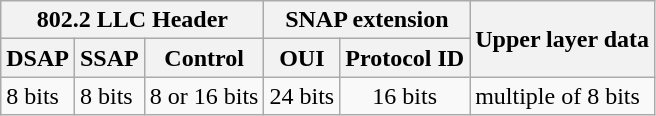<table class="wikitable">
<tr>
<th colspan="3">802.2 LLC Header</th>
<th colspan="2">SNAP extension</th>
<th rowspan="2">Upper layer data</th>
</tr>
<tr>
<th>DSAP</th>
<th>SSAP</th>
<th>Control</th>
<th>OUI</th>
<th>Protocol ID</th>
</tr>
<tr>
<td>8 bits</td>
<td>8 bits</td>
<td>8 or 16 bits</td>
<td>24 bits</td>
<td style="text-align:center;">16 bits</td>
<td>multiple of 8 bits</td>
</tr>
</table>
